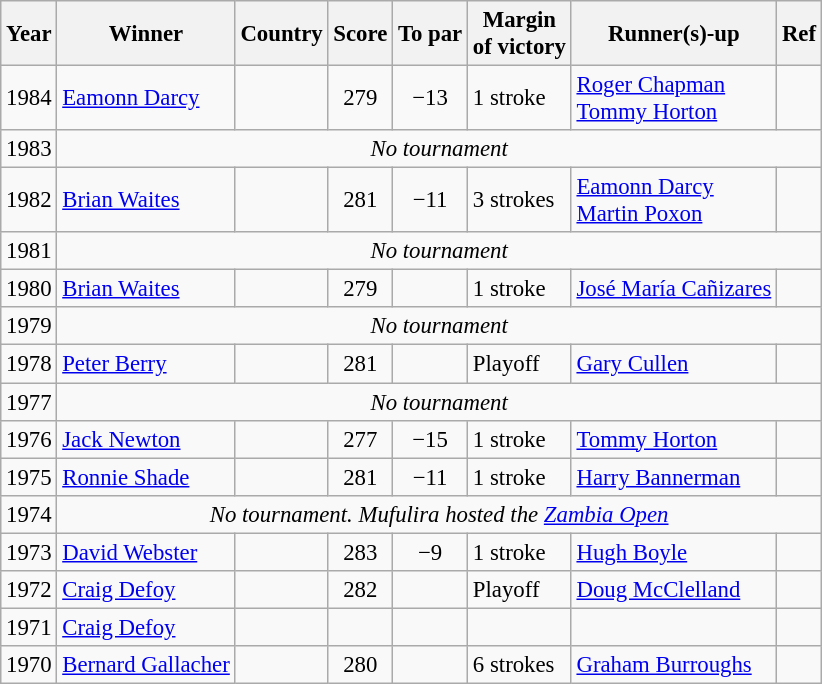<table class=wikitable style="font-size:95%">
<tr>
<th>Year</th>
<th>Winner</th>
<th>Country</th>
<th>Score</th>
<th>To par</th>
<th>Margin<br>of victory</th>
<th>Runner(s)-up</th>
<th>Ref</th>
</tr>
<tr>
<td>1984</td>
<td><a href='#'>Eamonn Darcy</a></td>
<td></td>
<td align=center>279</td>
<td align=center>−13</td>
<td>1 stroke</td>
<td> <a href='#'>Roger Chapman</a><br> <a href='#'>Tommy Horton</a></td>
<td></td>
</tr>
<tr>
<td>1983</td>
<td colspan=7 align= center><em>No tournament</em></td>
</tr>
<tr>
<td>1982</td>
<td><a href='#'>Brian Waites</a></td>
<td></td>
<td align=center>281</td>
<td align=center>−11</td>
<td>3 strokes</td>
<td> <a href='#'>Eamonn Darcy</a><br> <a href='#'>Martin Poxon</a></td>
<td></td>
</tr>
<tr>
<td>1981</td>
<td colspan=7 align= center><em>No tournament</em></td>
</tr>
<tr>
<td>1980</td>
<td><a href='#'>Brian Waites</a></td>
<td></td>
<td align=center>279</td>
<td align=center></td>
<td>1 stroke</td>
<td> <a href='#'>José María Cañizares</a></td>
<td></td>
</tr>
<tr>
<td>1979</td>
<td colspan=7 align= center><em>No tournament</em></td>
</tr>
<tr>
<td>1978</td>
<td><a href='#'>Peter Berry</a></td>
<td></td>
<td align=center>281</td>
<td align=center></td>
<td>Playoff</td>
<td> <a href='#'>Gary Cullen</a></td>
<td></td>
</tr>
<tr>
<td>1977</td>
<td colspan=7 align= center><em>No tournament</em></td>
</tr>
<tr>
<td>1976</td>
<td><a href='#'>Jack Newton</a></td>
<td></td>
<td align=center>277</td>
<td align=center>−15</td>
<td>1 stroke</td>
<td> <a href='#'>Tommy Horton</a></td>
<td></td>
</tr>
<tr>
<td>1975</td>
<td><a href='#'>Ronnie Shade</a></td>
<td></td>
<td align=center>281</td>
<td align=center>−11</td>
<td>1 stroke</td>
<td> <a href='#'>Harry Bannerman</a></td>
<td></td>
</tr>
<tr>
<td>1974</td>
<td colspan=7 align= center><em>No tournament. Mufulira hosted the <a href='#'>Zambia Open</a></em></td>
</tr>
<tr>
<td>1973</td>
<td><a href='#'>David Webster</a></td>
<td></td>
<td align=center>283</td>
<td align=center>−9</td>
<td>1 stroke</td>
<td> <a href='#'>Hugh Boyle</a></td>
<td></td>
</tr>
<tr>
<td>1972</td>
<td><a href='#'>Craig Defoy</a></td>
<td></td>
<td align=center>282</td>
<td align=center></td>
<td>Playoff</td>
<td> <a href='#'>Doug McClelland</a></td>
<td></td>
</tr>
<tr>
<td>1971</td>
<td><a href='#'>Craig Defoy</a></td>
<td></td>
<td align=center></td>
<td align=center></td>
<td></td>
<td></td>
<td></td>
</tr>
<tr>
<td>1970</td>
<td><a href='#'>Bernard Gallacher</a></td>
<td></td>
<td align=center>280</td>
<td align=center></td>
<td>6 strokes</td>
<td> <a href='#'>Graham Burroughs</a></td>
<td></td>
</tr>
</table>
